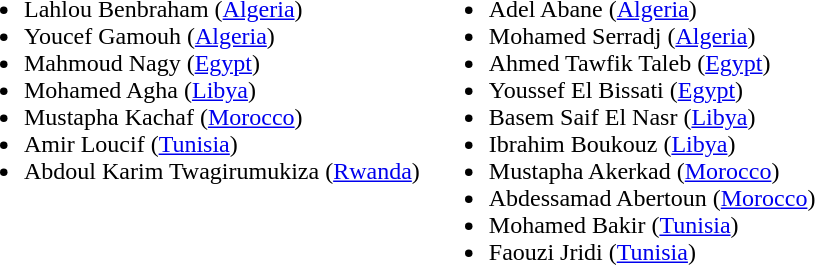<table border="0" cellpadding="2">
<tr valign="top">
<td><br><ul><li> Lahlou Benbraham (<a href='#'>Algeria</a>)</li><li> Youcef Gamouh (<a href='#'>Algeria</a>)</li><li> Mahmoud Nagy (<a href='#'>Egypt</a>)</li><li> Mohamed Agha (<a href='#'>Libya</a>)</li><li> Mustapha Kachaf (<a href='#'>Morocco</a>)</li><li> Amir Loucif (<a href='#'>Tunisia</a>)</li><li> Abdoul Karim Twagirumukiza (<a href='#'>Rwanda</a>)</li></ul></td>
<td><br><ul><li> Adel Abane (<a href='#'>Algeria</a>)</li><li> Mohamed Serradj (<a href='#'>Algeria</a>)</li><li> Ahmed Tawfik Taleb (<a href='#'>Egypt</a>)</li><li> Youssef El Bissati (<a href='#'>Egypt</a>)</li><li> Basem Saif El Nasr (<a href='#'>Libya</a>)</li><li> Ibrahim Boukouz (<a href='#'>Libya</a>)</li><li> Mustapha Akerkad (<a href='#'>Morocco</a>)</li><li> Abdessamad Abertoun (<a href='#'>Morocco</a>)</li><li> Mohamed Bakir (<a href='#'>Tunisia</a>)</li><li> Faouzi Jridi (<a href='#'>Tunisia</a>)</li></ul></td>
</tr>
</table>
